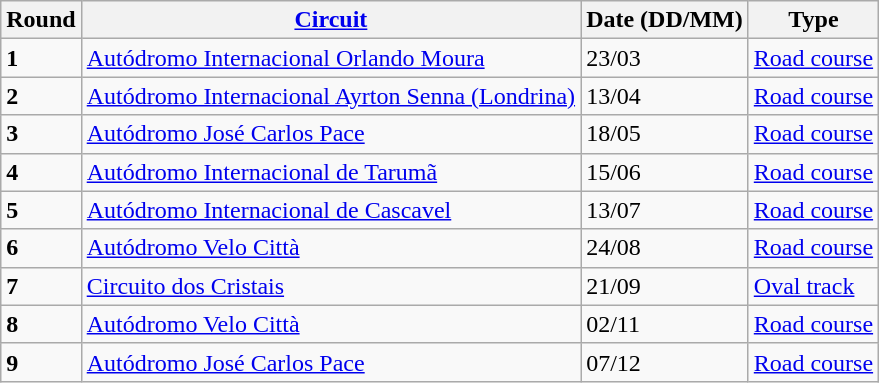<table class="wikitable">
<tr>
<th>Round</th>
<th><a href='#'>Circuit</a></th>
<th>Date (DD/MM)</th>
<th>Type</th>
</tr>
<tr>
<td><strong>1</strong></td>
<td><a href='#'>Autódromo Internacional Orlando Moura</a></td>
<td>23/03</td>
<td><a href='#'>Road course</a></td>
</tr>
<tr>
<td><strong>2</strong></td>
<td><a href='#'>Autódromo Internacional Ayrton Senna (Londrina)</a></td>
<td>13/04</td>
<td><a href='#'>Road course</a></td>
</tr>
<tr>
<td><strong>3</strong></td>
<td><a href='#'>Autódromo José Carlos Pace</a></td>
<td>18/05</td>
<td><a href='#'>Road course</a></td>
</tr>
<tr>
<td><strong>4</strong></td>
<td><a href='#'>Autódromo Internacional de Tarumã</a></td>
<td>15/06</td>
<td><a href='#'>Road course</a></td>
</tr>
<tr>
<td><strong>5</strong></td>
<td><a href='#'>Autódromo Internacional de Cascavel</a></td>
<td>13/07</td>
<td><a href='#'>Road course</a></td>
</tr>
<tr>
<td><strong>6</strong></td>
<td><a href='#'>Autódromo Velo Città</a></td>
<td>24/08</td>
<td><a href='#'>Road course</a></td>
</tr>
<tr>
<td><strong>7</strong></td>
<td><a href='#'>Circuito dos Cristais</a></td>
<td>21/09</td>
<td><a href='#'>Oval track</a></td>
</tr>
<tr>
<td><strong>8</strong></td>
<td><a href='#'>Autódromo Velo Città</a></td>
<td>02/11</td>
<td><a href='#'>Road course</a></td>
</tr>
<tr>
<td><strong>9</strong></td>
<td><a href='#'>Autódromo José Carlos Pace</a></td>
<td>07/12</td>
<td><a href='#'>Road course</a></td>
</tr>
</table>
